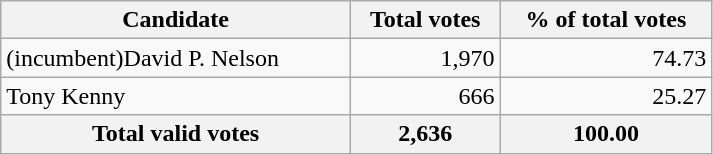<table style="width:475px;" class="wikitable">
<tr bgcolor="#EEEEEE">
<th align="left">Candidate</th>
<th align="right">Total votes</th>
<th align="right">% of total votes</th>
</tr>
<tr>
<td align="left">(incumbent)David P. Nelson</td>
<td align="right">1,970</td>
<td align="right">74.73</td>
</tr>
<tr>
<td align="left">Tony Kenny</td>
<td align="right">666</td>
<td align="right">25.27</td>
</tr>
<tr bgcolor="#EEEEEE">
<th align="left">Total valid votes</th>
<th align="right">2,636</th>
<th align="right">100.00</th>
</tr>
</table>
